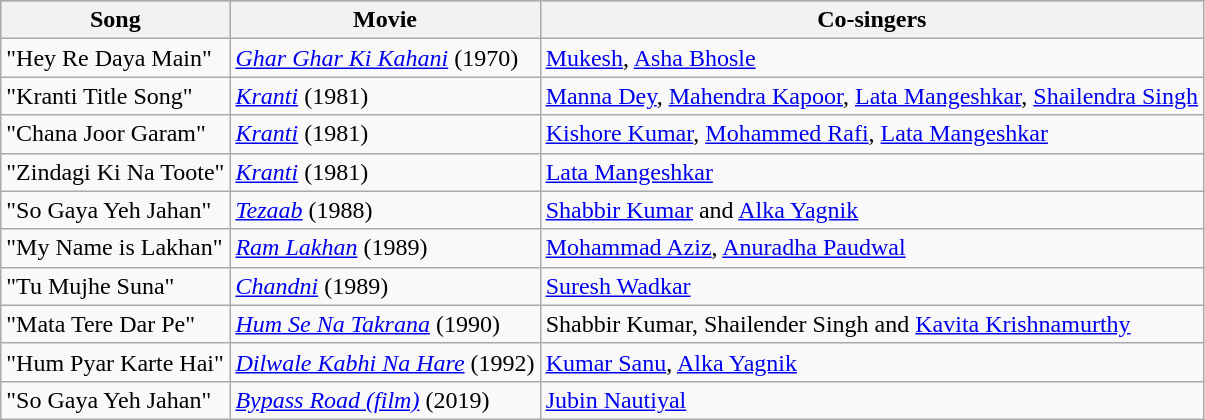<table class="wikitable">
<tr style="background:#ccc; text-align:center;">
<th>Song</th>
<th>Movie</th>
<th>Co-singers</th>
</tr>
<tr>
<td>"Hey Re Daya Main"</td>
<td><em><a href='#'>Ghar Ghar Ki Kahani</a></em> (1970)</td>
<td><a href='#'>Mukesh</a>, <a href='#'>Asha Bhosle</a></td>
</tr>
<tr>
<td>"Kranti Title Song"</td>
<td><em><a href='#'>Kranti</a></em> (1981)</td>
<td><a href='#'>Manna Dey</a>, <a href='#'>Mahendra Kapoor</a>, <a href='#'>Lata Mangeshkar</a>, <a href='#'>Shailendra Singh</a></td>
</tr>
<tr>
<td>"Chana Joor Garam"</td>
<td><em><a href='#'>Kranti</a></em> (1981)</td>
<td><a href='#'>Kishore Kumar</a>, <a href='#'>Mohammed Rafi</a>, <a href='#'>Lata Mangeshkar</a></td>
</tr>
<tr>
<td>"Zindagi Ki Na Toote"</td>
<td><em><a href='#'>Kranti</a></em> (1981)</td>
<td><a href='#'>Lata Mangeshkar</a></td>
</tr>
<tr>
<td>"So Gaya Yeh Jahan"</td>
<td><em><a href='#'>Tezaab</a></em> (1988)</td>
<td><a href='#'>Shabbir Kumar</a> and <a href='#'>Alka Yagnik</a></td>
</tr>
<tr>
<td>"My Name is Lakhan"</td>
<td><em><a href='#'>Ram Lakhan</a></em> (1989)</td>
<td><a href='#'>Mohammad Aziz</a>, <a href='#'>Anuradha Paudwal</a></td>
</tr>
<tr>
<td>"Tu Mujhe Suna"</td>
<td><em><a href='#'>Chandni</a></em> (1989)</td>
<td><a href='#'>Suresh Wadkar</a></td>
</tr>
<tr>
<td>"Mata Tere Dar Pe"</td>
<td><em><a href='#'>Hum Se Na Takrana</a></em> (1990)</td>
<td>Shabbir Kumar, Shailender Singh and <a href='#'>Kavita Krishnamurthy</a></td>
</tr>
<tr>
<td>"Hum Pyar Karte Hai"</td>
<td><em><a href='#'>Dilwale Kabhi Na Hare</a></em> (1992)</td>
<td><a href='#'>Kumar Sanu</a>, <a href='#'>Alka Yagnik</a></td>
</tr>
<tr>
<td>"So Gaya Yeh Jahan"</td>
<td><em><a href='#'>Bypass Road (film)</a></em> (2019)</td>
<td><a href='#'>Jubin Nautiyal</a></td>
</tr>
</table>
